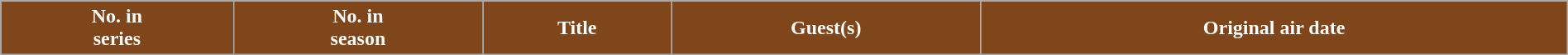<table class="wikitable plainrowheaders" style="width:100%;">
<tr>
<th style="background:#80461B; color:#fff;">No. in<br>series</th>
<th style="background:#80461B; color:#fff;">No. in<br>season</th>
<th style="background:#80461B; color:#fff;">Title</th>
<th style="background:#80461B; color:#fff;">Guest(s)</th>
<th style="background:#80461B; color:#fff;">Original air date<br>
















</th>
</tr>
</table>
